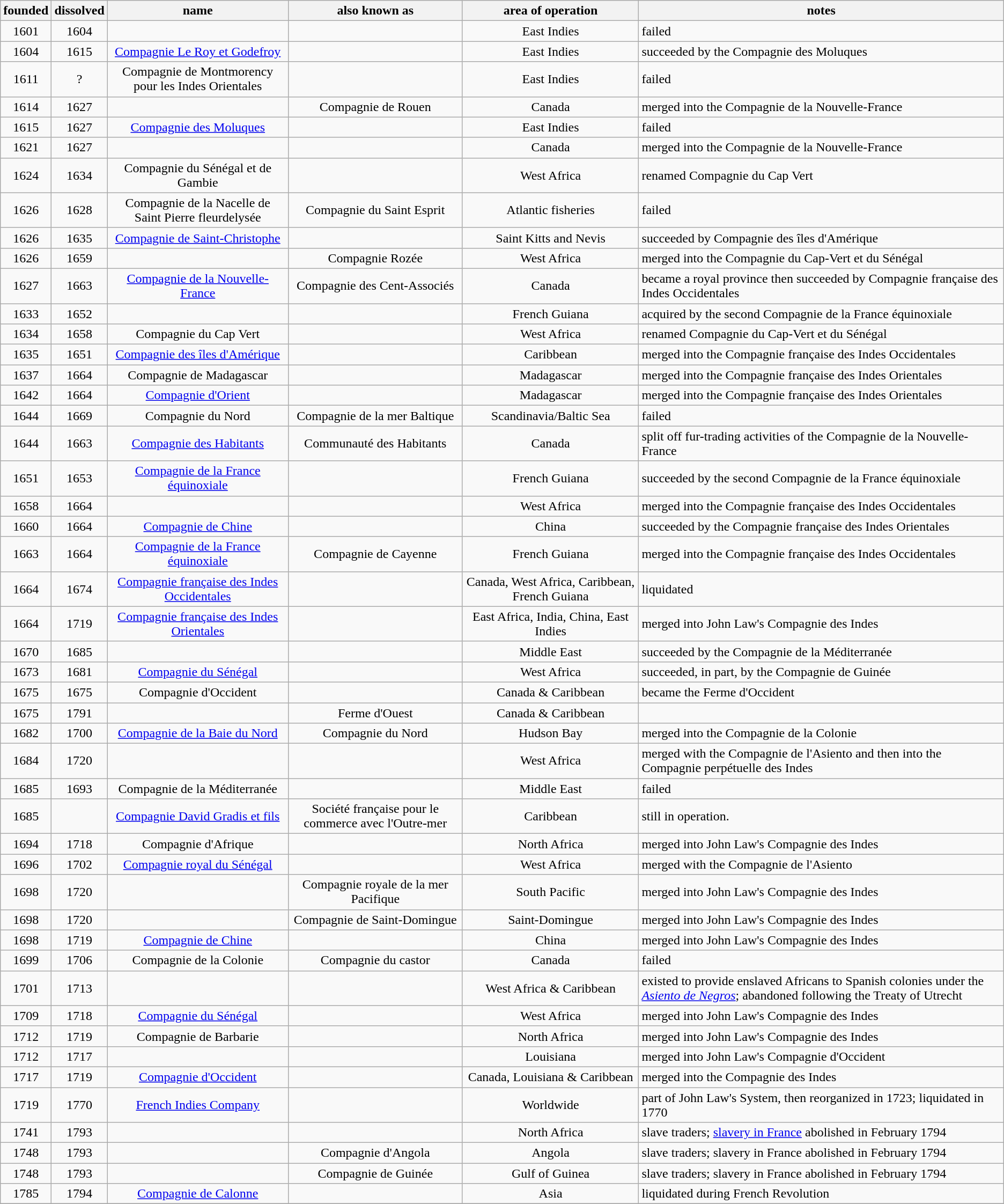<table class="wikitable sortable" width="auto" style="text-align: center">
<tr>
<th>founded</th>
<th>dissolved</th>
<th>name</th>
<th>also known as</th>
<th>area of operation</th>
<th>notes</th>
</tr>
<tr>
<td>1601</td>
<td>1604</td>
<td></td>
<td></td>
<td>East Indies</td>
<td style="text-align: left">failed</td>
</tr>
<tr>
<td>1604</td>
<td>1615</td>
<td><a href='#'>Compagnie Le Roy et Godefroy</a></td>
<td></td>
<td>East Indies</td>
<td style="text-align: left">succeeded by the Compagnie des Moluques</td>
</tr>
<tr>
<td>1611</td>
<td>?</td>
<td>Compagnie de Montmorency pour les Indes Orientales</td>
<td></td>
<td>East Indies</td>
<td style="text-align: left">failed</td>
</tr>
<tr>
<td>1614</td>
<td>1627</td>
<td></td>
<td>Compagnie de Rouen</td>
<td>Canada</td>
<td style="text-align: left">merged into the Compagnie de la Nouvelle-France</td>
</tr>
<tr>
<td>1615</td>
<td>1627</td>
<td><a href='#'>Compagnie des Moluques</a></td>
<td></td>
<td>East Indies</td>
<td style="text-align: left">failed</td>
</tr>
<tr>
<td>1621</td>
<td>1627</td>
<td></td>
<td></td>
<td>Canada</td>
<td style="text-align: left">merged into the Compagnie de la Nouvelle-France</td>
</tr>
<tr>
<td>1624</td>
<td>1634</td>
<td>Compagnie du Sénégal et de Gambie</td>
<td></td>
<td>West Africa</td>
<td style="text-align: left">renamed Compagnie du Cap Vert</td>
</tr>
<tr>
<td>1626</td>
<td>1628</td>
<td>Compagnie de la Nacelle de Saint Pierre fleurdelysée</td>
<td>Compagnie du Saint Esprit</td>
<td>Atlantic fisheries</td>
<td style="text-align: left">failed</td>
</tr>
<tr>
<td>1626</td>
<td>1635</td>
<td><a href='#'>Compagnie de Saint-Christophe</a></td>
<td></td>
<td>Saint Kitts and Nevis</td>
<td style="text-align: left">succeeded by Compagnie des îles d'Amérique</td>
</tr>
<tr>
<td>1626</td>
<td>1659</td>
<td></td>
<td>Compagnie Rozée</td>
<td>West Africa</td>
<td style="text-align: left">merged into the Compagnie du Cap-Vert et du Sénégal</td>
</tr>
<tr>
<td>1627</td>
<td>1663</td>
<td><a href='#'>Compagnie de la Nouvelle-France</a></td>
<td>Compagnie des Cent-Associés</td>
<td>Canada</td>
<td style="text-align: left">became a royal province then succeeded by Compagnie française des Indes Occidentales</td>
</tr>
<tr>
<td>1633</td>
<td>1652</td>
<td></td>
<td></td>
<td>French Guiana</td>
<td style="text-align: left">acquired by the second Compagnie de la France équinoxiale</td>
</tr>
<tr>
<td>1634</td>
<td>1658</td>
<td>Compagnie du Cap Vert</td>
<td></td>
<td>West Africa</td>
<td style="text-align: left">renamed Compagnie du Cap-Vert et du Sénégal</td>
</tr>
<tr>
<td>1635</td>
<td>1651</td>
<td><a href='#'>Compagnie des îles d'Amérique</a></td>
<td></td>
<td>Caribbean</td>
<td style="text-align: left">merged into the Compagnie française des Indes Occidentales</td>
</tr>
<tr>
<td>1637</td>
<td>1664</td>
<td>Compagnie de Madagascar</td>
<td></td>
<td>Madagascar</td>
<td style="text-align: left">merged into the Compagnie française des Indes Orientales</td>
</tr>
<tr>
<td>1642</td>
<td>1664</td>
<td><a href='#'>Compagnie d'Orient</a></td>
<td></td>
<td>Madagascar</td>
<td style="text-align: left">merged into the Compagnie française des Indes Orientales</td>
</tr>
<tr>
<td>1644</td>
<td>1669</td>
<td>Compagnie du Nord</td>
<td>Compagnie de la mer Baltique</td>
<td>Scandinavia/Baltic Sea</td>
<td style="text-align: left">failed</td>
</tr>
<tr>
<td>1644</td>
<td>1663</td>
<td><a href='#'>Compagnie des Habitants</a></td>
<td>Communauté des Habitants</td>
<td>Canada</td>
<td style="text-align: left">split off fur-trading activities of the Compagnie de la Nouvelle-France</td>
</tr>
<tr>
<td>1651</td>
<td>1653</td>
<td><a href='#'>Compagnie de la France équinoxiale</a></td>
<td></td>
<td>French Guiana</td>
<td style="text-align: left">succeeded by the second Compagnie de la France équinoxiale</td>
</tr>
<tr>
<td>1658</td>
<td>1664</td>
<td></td>
<td></td>
<td>West Africa</td>
<td style="text-align: left">merged into the Compagnie française des Indes Occidentales</td>
</tr>
<tr>
<td>1660</td>
<td>1664</td>
<td><a href='#'>Compagnie de Chine</a></td>
<td></td>
<td>China</td>
<td style="text-align: left">succeeded by the Compagnie française des Indes Orientales</td>
</tr>
<tr>
<td>1663</td>
<td>1664</td>
<td><a href='#'>Compagnie de la France équinoxiale</a></td>
<td>Compagnie de Cayenne</td>
<td>French Guiana</td>
<td style="text-align: left">merged into the Compagnie française des Indes Occidentales</td>
</tr>
<tr>
<td>1664</td>
<td>1674</td>
<td><a href='#'>Compagnie française des Indes Occidentales</a></td>
<td></td>
<td>Canada, West Africa, Caribbean, French Guiana</td>
<td style="text-align: left">liquidated</td>
</tr>
<tr>
<td>1664</td>
<td>1719</td>
<td><a href='#'>Compagnie française des Indes Orientales</a></td>
<td></td>
<td>East Africa, India, China, East Indies</td>
<td style="text-align: left">merged into John Law's Compagnie des Indes</td>
</tr>
<tr>
<td>1670</td>
<td>1685</td>
<td></td>
<td></td>
<td>Middle East</td>
<td style="text-align: left">succeeded by the Compagnie de la Méditerranée</td>
</tr>
<tr>
<td>1673</td>
<td>1681</td>
<td><a href='#'>Compagnie du Sénégal</a></td>
<td></td>
<td>West Africa</td>
<td style="text-align: left">succeeded, in part, by the Compagnie de Guinée</td>
</tr>
<tr>
<td>1675</td>
<td>1675</td>
<td>Compagnie d'Occident</td>
<td></td>
<td>Canada & Caribbean</td>
<td style="text-align: left">became the Ferme d'Occident</td>
</tr>
<tr>
<td>1675</td>
<td>1791</td>
<td></td>
<td>Ferme d'Ouest</td>
<td>Canada & Caribbean</td>
<td></td>
</tr>
<tr>
<td>1682</td>
<td>1700</td>
<td><a href='#'>Compagnie de la Baie du Nord</a></td>
<td>Compagnie du Nord</td>
<td>Hudson Bay</td>
<td style="text-align: left">merged into the Compagnie de la Colonie</td>
</tr>
<tr>
<td>1684</td>
<td>1720</td>
<td></td>
<td></td>
<td>West Africa</td>
<td style="text-align: left">merged with the Compagnie de l'Asiento and then into the Compagnie perpétuelle des Indes</td>
</tr>
<tr>
<td>1685</td>
<td>1693</td>
<td>Compagnie de la Méditerranée</td>
<td></td>
<td>Middle East</td>
<td style="text-align: left">failed</td>
</tr>
<tr>
<td>1685</td>
<td></td>
<td><a href='#'>Compagnie David Gradis et fils</a></td>
<td>Société française pour le commerce avec l'Outre-mer</td>
<td>Caribbean</td>
<td style="text-align: left">still in operation.</td>
</tr>
<tr>
<td>1694</td>
<td>1718</td>
<td>Compagnie d'Afrique</td>
<td></td>
<td>North Africa</td>
<td style="text-align: left">merged into John Law's Compagnie des Indes</td>
</tr>
<tr>
<td>1696</td>
<td>1702</td>
<td><a href='#'>Compagnie royal du Sénégal</a></td>
<td></td>
<td>West Africa</td>
<td style="text-align: left">merged with the Compagnie de l'Asiento</td>
</tr>
<tr>
<td>1698</td>
<td>1720</td>
<td></td>
<td>Compagnie royale de la mer Pacifique</td>
<td>South Pacific</td>
<td style="text-align: left">merged into John Law's Compagnie des Indes</td>
</tr>
<tr>
<td>1698</td>
<td>1720</td>
<td></td>
<td>Compagnie de Saint-Domingue</td>
<td>Saint-Domingue</td>
<td style="text-align: left">merged into John Law's Compagnie des Indes</td>
</tr>
<tr>
<td>1698</td>
<td>1719</td>
<td><a href='#'>Compagnie de Chine</a></td>
<td></td>
<td>China</td>
<td style="text-align: left">merged into John Law's Compagnie des Indes</td>
</tr>
<tr>
<td>1699</td>
<td>1706</td>
<td>Compagnie de la Colonie</td>
<td>Compagnie du castor</td>
<td>Canada</td>
<td style="text-align: left">failed</td>
</tr>
<tr>
<td>1701</td>
<td>1713</td>
<td></td>
<td></td>
<td>West Africa & Caribbean</td>
<td style="text-align: left">existed to provide enslaved Africans to Spanish colonies under the <em><a href='#'>Asiento de Negros</a></em>; abandoned following the Treaty of Utrecht</td>
</tr>
<tr>
<td>1709</td>
<td>1718</td>
<td><a href='#'>Compagnie du Sénégal</a></td>
<td></td>
<td>West Africa</td>
<td style="text-align: left">merged into John Law's Compagnie des Indes</td>
</tr>
<tr>
<td>1712</td>
<td>1719</td>
<td>Compagnie de Barbarie</td>
<td></td>
<td>North Africa</td>
<td style="text-align: left">merged into John Law's Compagnie des Indes</td>
</tr>
<tr>
<td>1712</td>
<td>1717</td>
<td></td>
<td></td>
<td>Louisiana</td>
<td style="text-align: left">merged into John Law's Compagnie d'Occident</td>
</tr>
<tr>
<td>1717</td>
<td>1719</td>
<td><a href='#'>Compagnie d'Occident</a></td>
<td></td>
<td>Canada, Louisiana & Caribbean</td>
<td style="text-align: left">merged into the Compagnie des Indes</td>
</tr>
<tr>
<td>1719</td>
<td>1770</td>
<td><a href='#'>French Indies Company</a></td>
<td></td>
<td>Worldwide</td>
<td style="text-align: left">part of John Law's System, then reorganized in 1723; liquidated in 1770</td>
</tr>
<tr>
<td>1741</td>
<td>1793</td>
<td></td>
<td></td>
<td>North Africa</td>
<td style="text-align: left">slave traders; <a href='#'>slavery in France</a> abolished in February 1794</td>
</tr>
<tr>
<td>1748</td>
<td>1793</td>
<td></td>
<td>Compagnie d'Angola</td>
<td>Angola</td>
<td style="text-align: left">slave traders; slavery in France abolished in February 1794</td>
</tr>
<tr>
<td>1748</td>
<td>1793</td>
<td></td>
<td>Compagnie de Guinée</td>
<td>Gulf of Guinea</td>
<td style="text-align: left">slave traders; slavery in France abolished in February 1794</td>
</tr>
<tr>
<td>1785</td>
<td>1794</td>
<td><a href='#'>Compagnie de Calonne</a></td>
<td></td>
<td>Asia</td>
<td style="text-align: left">liquidated during French Revolution</td>
</tr>
<tr>
</tr>
</table>
